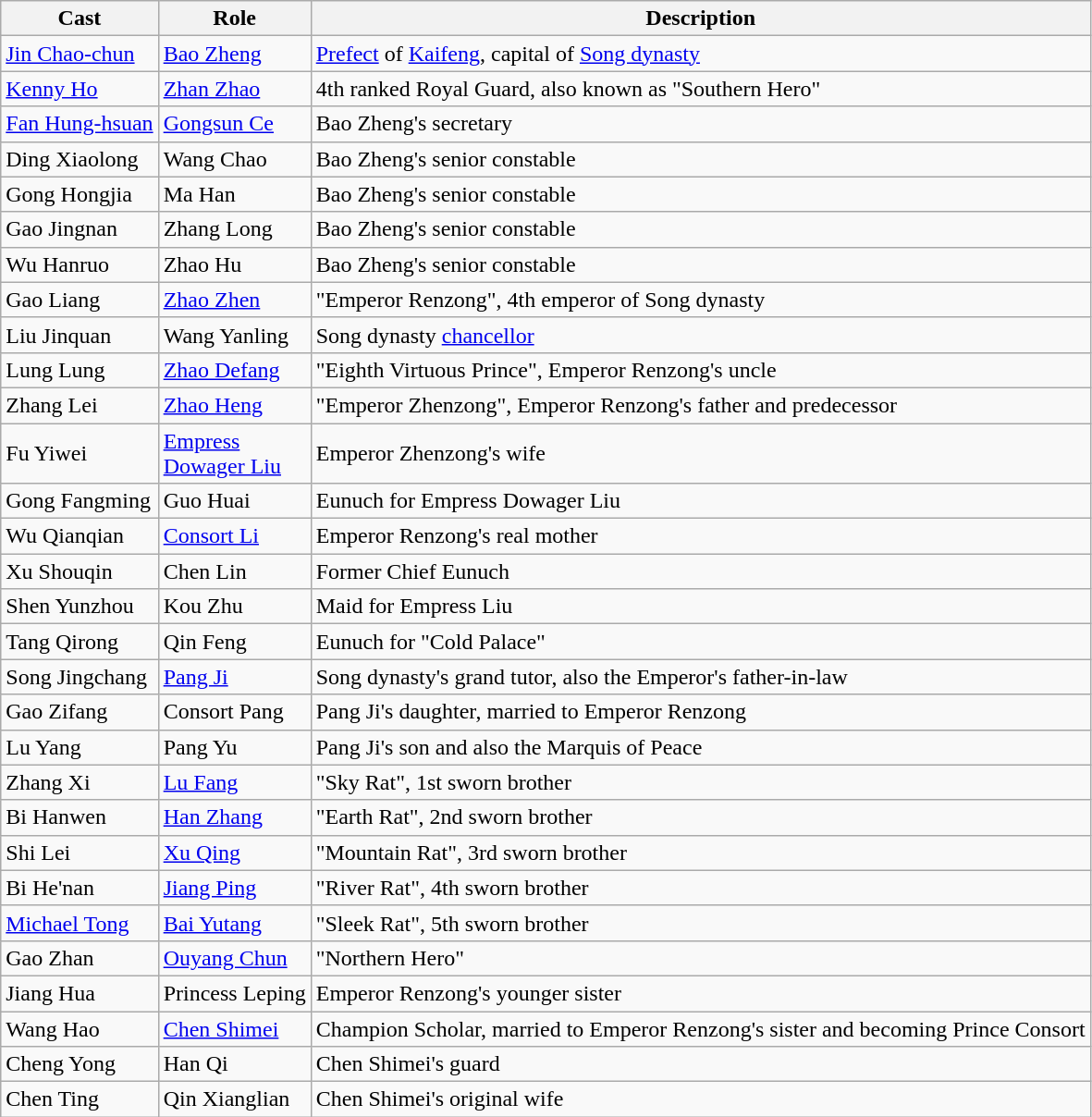<table class="wikitable">
<tr>
<th>Cast</th>
<th>Role</th>
<th>Description</th>
</tr>
<tr>
<td><a href='#'>Jin Chao-chun</a></td>
<td><a href='#'>Bao Zheng</a></td>
<td><a href='#'>Prefect</a> of <a href='#'>Kaifeng</a>, capital of <a href='#'>Song dynasty</a></td>
</tr>
<tr>
<td><a href='#'>Kenny Ho</a></td>
<td><a href='#'>Zhan Zhao</a></td>
<td>4th ranked Royal Guard, also known as "Southern Hero"</td>
</tr>
<tr>
<td><a href='#'>Fan Hung-hsuan</a></td>
<td><a href='#'>Gongsun Ce</a></td>
<td>Bao Zheng's secretary</td>
</tr>
<tr>
<td>Ding Xiaolong</td>
<td>Wang Chao</td>
<td>Bao Zheng's senior constable</td>
</tr>
<tr>
<td>Gong Hongjia</td>
<td>Ma Han</td>
<td>Bao Zheng's senior constable</td>
</tr>
<tr>
<td>Gao Jingnan</td>
<td>Zhang Long</td>
<td>Bao Zheng's senior constable</td>
</tr>
<tr>
<td>Wu Hanruo</td>
<td>Zhao Hu</td>
<td>Bao Zheng's senior constable</td>
</tr>
<tr>
<td>Gao Liang</td>
<td><a href='#'>Zhao Zhen</a></td>
<td>"Emperor Renzong", 4th emperor of Song dynasty</td>
</tr>
<tr>
<td>Liu Jinquan</td>
<td>Wang Yanling</td>
<td>Song dynasty <a href='#'>chancellor</a></td>
</tr>
<tr>
<td>Lung Lung</td>
<td><a href='#'>Zhao Defang</a></td>
<td>"Eighth Virtuous Prince", Emperor Renzong's uncle</td>
</tr>
<tr>
<td>Zhang Lei</td>
<td><a href='#'>Zhao Heng</a></td>
<td>"Emperor Zhenzong", Emperor Renzong's father and predecessor</td>
</tr>
<tr>
<td>Fu Yiwei</td>
<td><a href='#'>Empress</a><br><a href='#'>Dowager Liu</a></td>
<td>Emperor Zhenzong's wife</td>
</tr>
<tr>
<td>Gong Fangming</td>
<td>Guo Huai</td>
<td>Eunuch for Empress Dowager Liu</td>
</tr>
<tr>
<td>Wu Qianqian</td>
<td><a href='#'>Consort Li</a></td>
<td>Emperor Renzong's real mother</td>
</tr>
<tr>
<td>Xu Shouqin</td>
<td>Chen Lin</td>
<td>Former Chief Eunuch</td>
</tr>
<tr>
<td>Shen Yunzhou</td>
<td>Kou Zhu</td>
<td>Maid for Empress Liu</td>
</tr>
<tr>
<td>Tang Qirong</td>
<td>Qin Feng</td>
<td>Eunuch for "Cold Palace"</td>
</tr>
<tr>
<td>Song Jingchang</td>
<td><a href='#'>Pang Ji</a></td>
<td>Song dynasty's grand tutor, also the Emperor's father-in-law</td>
</tr>
<tr>
<td>Gao Zifang</td>
<td>Consort Pang</td>
<td>Pang Ji's daughter, married to Emperor Renzong</td>
</tr>
<tr>
<td>Lu Yang</td>
<td>Pang Yu</td>
<td>Pang Ji's son and also the Marquis of Peace</td>
</tr>
<tr>
<td>Zhang Xi</td>
<td><a href='#'>Lu Fang</a></td>
<td>"Sky Rat", 1st sworn brother</td>
</tr>
<tr>
<td>Bi Hanwen</td>
<td><a href='#'>Han Zhang</a></td>
<td>"Earth Rat", 2nd sworn brother</td>
</tr>
<tr>
<td>Shi Lei</td>
<td><a href='#'>Xu Qing</a></td>
<td>"Mountain Rat", 3rd sworn brother</td>
</tr>
<tr>
<td>Bi He'nan</td>
<td><a href='#'>Jiang Ping</a></td>
<td>"River Rat", 4th sworn brother</td>
</tr>
<tr>
<td><a href='#'>Michael Tong</a></td>
<td><a href='#'>Bai Yutang</a></td>
<td>"Sleek Rat", 5th sworn brother</td>
</tr>
<tr>
<td>Gao Zhan</td>
<td><a href='#'>Ouyang Chun</a></td>
<td>"Northern Hero"</td>
</tr>
<tr>
<td>Jiang Hua</td>
<td>Princess Leping</td>
<td>Emperor Renzong's younger sister</td>
</tr>
<tr>
<td>Wang Hao</td>
<td><a href='#'>Chen Shimei</a></td>
<td>Champion Scholar, married to Emperor Renzong's sister and becoming Prince Consort</td>
</tr>
<tr>
<td>Cheng Yong</td>
<td>Han Qi</td>
<td>Chen Shimei's guard</td>
</tr>
<tr>
<td>Chen Ting</td>
<td>Qin Xianglian</td>
<td>Chen Shimei's original wife</td>
</tr>
</table>
